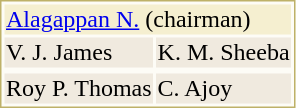<table style="border: 1px solid #BEB168;background-color:#FDFCF6;">
<tr>
<td colspan="2" style="background-color:#F5EFD0;">  <a href='#'>Alagappan N.</a> (chairman)</td>
</tr>
<tr style="background-color:#F0EADF;">
<td> V. J. James</td>
<td> K. M. Sheeba</td>
</tr>
<tr style="vertical-align:top;">
</tr>
<tr style="background-color:#F0EADF;">
<td> Roy P. Thomas</td>
<td> C. Ajoy</td>
</tr>
</table>
